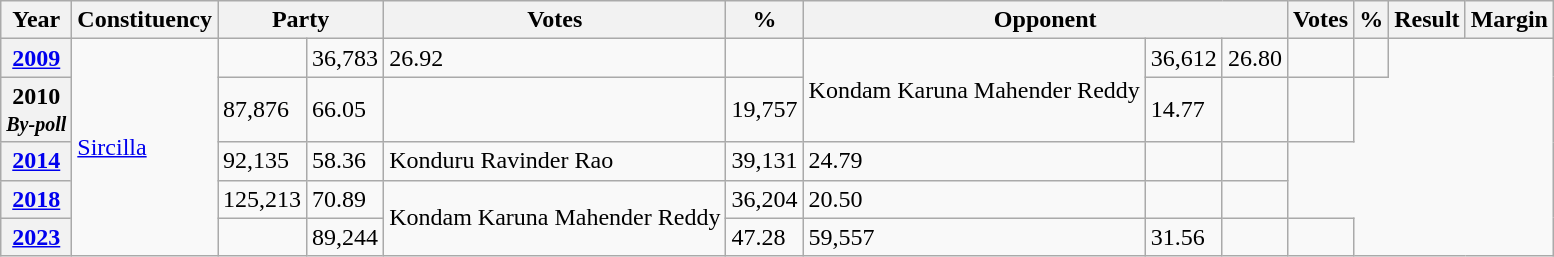<table class="sortable wikitable">
<tr>
<th>Year</th>
<th>Constituency</th>
<th colspan="2">Party</th>
<th>Votes</th>
<th>%</th>
<th colspan="3">Opponent</th>
<th>Votes</th>
<th>%</th>
<th>Result</th>
<th>Margin</th>
</tr>
<tr>
<th><a href='#'>2009</a></th>
<td rowspan=5><a href='#'>Sircilla</a></td>
<td></td>
<td>36,783</td>
<td>26.92</td>
<td></td>
<td rowspan="2">Kondam Karuna Mahender Reddy</td>
<td>36,612</td>
<td>26.80</td>
<td></td>
<td></td>
</tr>
<tr>
<th>2010<br><small><em>By-poll</em></small></th>
<td>87,876</td>
<td>66.05</td>
<td></td>
<td>19,757</td>
<td>14.77</td>
<td></td>
<td></td>
</tr>
<tr>
<th><a href='#'>2014</a></th>
<td>92,135</td>
<td>58.36</td>
<td>Konduru Ravinder Rao</td>
<td>39,131</td>
<td>24.79</td>
<td></td>
<td></td>
</tr>
<tr>
<th><a href='#'>2018</a></th>
<td>125,213</td>
<td>70.89</td>
<td rowspan="2">Kondam Karuna Mahender Reddy</td>
<td>36,204</td>
<td>20.50</td>
<td></td>
<td></td>
</tr>
<tr>
<th><a href='#'>2023</a></th>
<td></td>
<td>89,244</td>
<td>47.28</td>
<td>59,557</td>
<td>31.56</td>
<td></td>
<td></td>
</tr>
</table>
